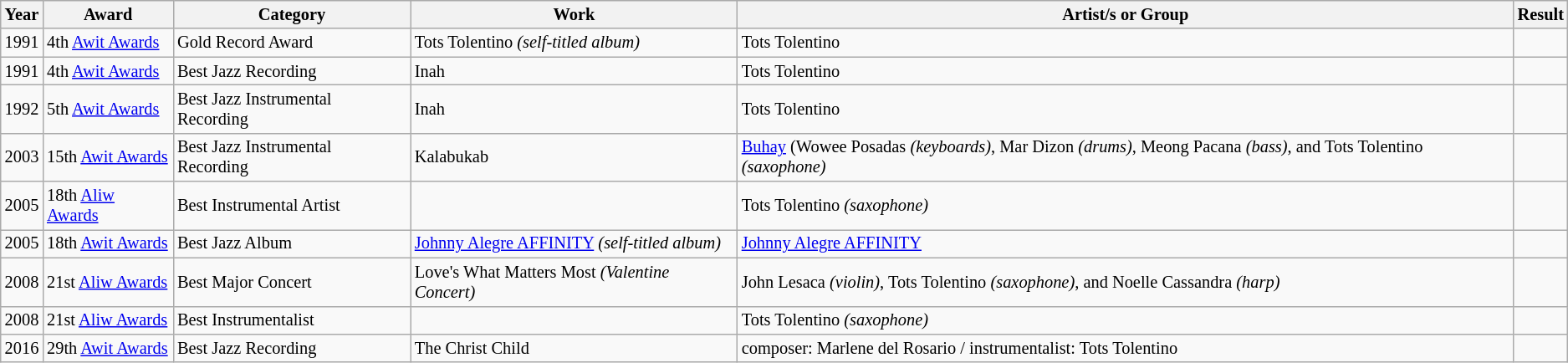<table class="wikitable sortable mw-collapsible" style="font-size:85%;">
<tr>
<th>Year</th>
<th>Award</th>
<th>Category</th>
<th>Work</th>
<th>Artist/s or Group</th>
<th>Result</th>
</tr>
<tr>
<td>1991</td>
<td>4th <a href='#'>Awit Awards</a></td>
<td>Gold Record Award</td>
<td>Tots Tolentino <em>(self-titled album)</em></td>
<td>Tots Tolentino</td>
<td></td>
</tr>
<tr>
<td>1991</td>
<td>4th <a href='#'>Awit Awards</a></td>
<td>Best Jazz Recording</td>
<td>Inah</td>
<td>Tots Tolentino</td>
<td></td>
</tr>
<tr>
<td>1992</td>
<td>5th <a href='#'>Awit Awards</a></td>
<td>Best Jazz Instrumental Recording</td>
<td>Inah</td>
<td>Tots Tolentino</td>
<td></td>
</tr>
<tr>
<td>2003</td>
<td>15th <a href='#'>Awit Awards</a></td>
<td>Best Jazz Instrumental Recording</td>
<td>Kalabukab</td>
<td><a href='#'>Buhay</a> (Wowee Posadas <em>(keyboards)</em>, Mar Dizon <em>(drums)</em>, Meong Pacana <em>(bass)</em>, and Tots Tolentino <em>(saxophone)</em></td>
<td></td>
</tr>
<tr>
<td>2005</td>
<td>18th <a href='#'>Aliw Awards</a></td>
<td>Best Instrumental Artist</td>
<td></td>
<td>Tots Tolentino <em>(saxophone)</em></td>
<td></td>
</tr>
<tr>
<td>2005</td>
<td>18th <a href='#'>Awit Awards</a></td>
<td>Best Jazz Album</td>
<td><a href='#'>Johnny Alegre AFFINITY</a> <em>(self-titled album)</em></td>
<td><a href='#'>Johnny Alegre AFFINITY</a></td>
<td></td>
</tr>
<tr>
<td>2008</td>
<td>21st <a href='#'>Aliw Awards</a></td>
<td>Best Major Concert</td>
<td>Love's What Matters Most <em>(Valentine Concert)</em></td>
<td>John Lesaca <em>(violin)</em>, Tots Tolentino <em>(saxophone)</em>, and Noelle Cassandra <em>(harp)</em></td>
<td></td>
</tr>
<tr>
<td>2008</td>
<td>21st <a href='#'>Aliw Awards</a></td>
<td>Best Instrumentalist</td>
<td></td>
<td>Tots Tolentino <em>(saxophone)</em></td>
<td></td>
</tr>
<tr>
<td>2016</td>
<td>29th <a href='#'>Awit Awards</a></td>
<td>Best Jazz Recording</td>
<td>The Christ Child</td>
<td>composer: Marlene del Rosario / instrumentalist: Tots Tolentino</td>
<td></td>
</tr>
</table>
